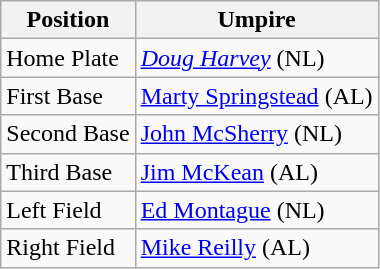<table class="wikitable">
<tr>
<th>Position</th>
<th>Umpire</th>
</tr>
<tr>
<td>Home Plate</td>
<td><em><a href='#'>Doug Harvey</a></em> (NL)</td>
</tr>
<tr>
<td>First Base</td>
<td><a href='#'>Marty Springstead</a> (AL)</td>
</tr>
<tr>
<td>Second Base</td>
<td><a href='#'>John McSherry</a> (NL)</td>
</tr>
<tr>
<td>Third Base</td>
<td><a href='#'>Jim McKean</a> (AL)</td>
</tr>
<tr>
<td>Left Field</td>
<td><a href='#'>Ed Montague</a> (NL)</td>
</tr>
<tr>
<td>Right Field</td>
<td><a href='#'>Mike Reilly</a> (AL)</td>
</tr>
</table>
